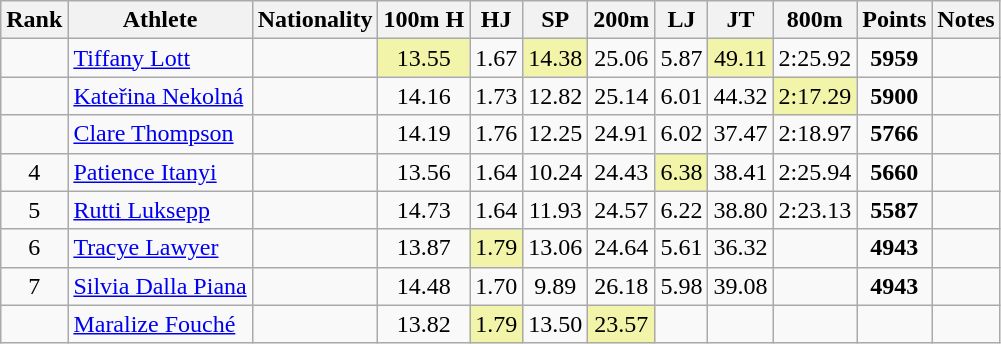<table class="wikitable sortable" style=" text-align:center; font-size:100%;">
<tr>
<th>Rank</th>
<th>Athlete</th>
<th>Nationality</th>
<th>100m H</th>
<th>HJ</th>
<th>SP</th>
<th>200m</th>
<th>LJ</th>
<th>JT</th>
<th>800m</th>
<th>Points</th>
<th>Notes</th>
</tr>
<tr>
<td></td>
<td align=left><a href='#'>Tiffany Lott</a></td>
<td align=left></td>
<td bgcolor=#F2F5A9>13.55</td>
<td>1.67</td>
<td bgcolor=#F2F5A9>14.38</td>
<td>25.06</td>
<td>5.87</td>
<td bgcolor=#F2F5A9>49.11</td>
<td>2:25.92</td>
<td><strong>5959</strong></td>
<td></td>
</tr>
<tr>
<td></td>
<td align=left><a href='#'>Kateřina Nekolná</a></td>
<td align=left></td>
<td>14.16</td>
<td>1.73</td>
<td>12.82</td>
<td>25.14</td>
<td>6.01</td>
<td>44.32</td>
<td bgcolor=#F2F5A9>2:17.29</td>
<td><strong>5900</strong></td>
<td></td>
</tr>
<tr>
<td></td>
<td align=left><a href='#'>Clare Thompson</a></td>
<td align=left></td>
<td>14.19</td>
<td>1.76</td>
<td>12.25</td>
<td>24.91</td>
<td>6.02</td>
<td>37.47</td>
<td>2:18.97</td>
<td><strong>5766</strong></td>
<td></td>
</tr>
<tr>
<td>4</td>
<td align=left><a href='#'>Patience Itanyi</a></td>
<td align=left></td>
<td>13.56</td>
<td>1.64</td>
<td>10.24</td>
<td>24.43</td>
<td bgcolor=#F2F5A9>6.38</td>
<td>38.41</td>
<td>2:25.94</td>
<td><strong>5660</strong></td>
<td></td>
</tr>
<tr>
<td>5</td>
<td align=left><a href='#'>Rutti Luksepp</a></td>
<td align=left></td>
<td>14.73</td>
<td>1.64</td>
<td>11.93</td>
<td>24.57</td>
<td>6.22</td>
<td>38.80</td>
<td>2:23.13</td>
<td><strong>5587</strong></td>
<td></td>
</tr>
<tr>
<td>6</td>
<td align=left><a href='#'>Tracye Lawyer</a></td>
<td align=left></td>
<td>13.87</td>
<td bgcolor=#F2F5A9>1.79</td>
<td>13.06</td>
<td>24.64</td>
<td>5.61</td>
<td>36.32</td>
<td></td>
<td><strong>4943</strong></td>
<td></td>
</tr>
<tr>
<td>7</td>
<td align=left><a href='#'>Silvia Dalla Piana</a></td>
<td align=left></td>
<td>14.48</td>
<td>1.70</td>
<td>9.89</td>
<td>26.18</td>
<td>5.98</td>
<td>39.08</td>
<td></td>
<td><strong>4943</strong></td>
<td></td>
</tr>
<tr>
<td></td>
<td align=left><a href='#'>Maralize Fouché</a></td>
<td align=left></td>
<td>13.82</td>
<td bgcolor=#F2F5A9>1.79</td>
<td>13.50</td>
<td bgcolor=#F2F5A9>23.57</td>
<td></td>
<td></td>
<td></td>
<td><strong></strong></td>
<td></td>
</tr>
</table>
